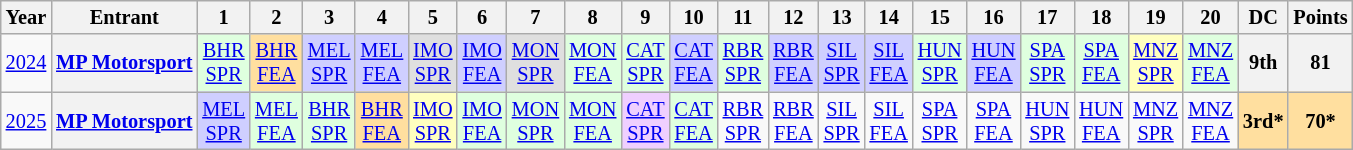<table class="wikitable" style="text-align:center; font-size:85%;">
<tr>
<th>Year</th>
<th>Entrant</th>
<th>1</th>
<th>2</th>
<th>3</th>
<th>4</th>
<th>5</th>
<th>6</th>
<th>7</th>
<th>8</th>
<th>9</th>
<th>10</th>
<th>11</th>
<th>12</th>
<th>13</th>
<th>14</th>
<th>15</th>
<th>16</th>
<th>17</th>
<th>18</th>
<th>19</th>
<th>20</th>
<th>DC</th>
<th>Points</th>
</tr>
<tr>
<td><a href='#'>2024</a></td>
<th nowrap><a href='#'>MP Motorsport</a></th>
<td style="background:#DFFFDF;"><a href='#'>BHR<br>SPR</a><br></td>
<td style="background:#FFDF9F;"><a href='#'>BHR<br>FEA</a><br></td>
<td style="background:#CFCFFF;"><a href='#'>MEL<br>SPR</a><br></td>
<td style="background:#CFCFFF;"><a href='#'>MEL<br>FEA</a><br></td>
<td style="background:#DFDFDF;"><a href='#'>IMO<br>SPR</a><br></td>
<td style="background:#CFCFFF;"><a href='#'>IMO<br>FEA</a><br></td>
<td style="background:#DFDFDF;"><a href='#'>MON<br>SPR</a><br></td>
<td style="background:#DFFFDF;"><a href='#'>MON<br>FEA</a><br></td>
<td style="background:#DFFFDF;"><a href='#'>CAT<br>SPR</a><br></td>
<td style="background:#CFCFFF;"><a href='#'>CAT<br>FEA</a><br></td>
<td style="background:#DFFFDF;"><a href='#'>RBR<br>SPR</a><br></td>
<td style="background:#CFCFFF;"><a href='#'>RBR<br>FEA</a><br></td>
<td style="background:#CFCFFF;"><a href='#'>SIL<br>SPR</a><br></td>
<td style="background:#CFCFFF;"><a href='#'>SIL<br>FEA</a><br></td>
<td style="background:#DFFFDF;"><a href='#'>HUN<br>SPR</a><br></td>
<td style="background:#CFCFFF;"><a href='#'>HUN<br>FEA</a><br></td>
<td style="background:#DFFFDF;"><a href='#'>SPA<br>SPR</a><br></td>
<td style="background:#DFFFDF;"><a href='#'>SPA<br>FEA</a><br></td>
<td style="background:#FFFFBF;"><a href='#'>MNZ<br>SPR</a><br></td>
<td style="background:#DFFFDF;"><a href='#'>MNZ<br>FEA</a><br></td>
<th>9th</th>
<th>81</th>
</tr>
<tr>
<td><a href='#'>2025</a></td>
<th nowrap><a href='#'>MP Motorsport</a></th>
<td style="background:#CFCFFF;"><a href='#'>MEL<br>SPR</a><br></td>
<td style="background:#DFFFDF;"><a href='#'>MEL<br>FEA</a><br></td>
<td style="background:#DFFFDF;"><a href='#'>BHR<br>SPR</a><br></td>
<td style="background:#FFDF9F;"><a href='#'>BHR<br>FEA</a><br></td>
<td style="background:#FFFFBF;"><a href='#'>IMO<br>SPR</a><br></td>
<td style="background:#DFFFDF;"><a href='#'>IMO<br>FEA</a><br></td>
<td style="background:#DFFFDF;"><a href='#'>MON<br>SPR</a><br></td>
<td style="background:#DFFFDF;"><a href='#'>MON<br>FEA</a><br></td>
<td style="background:#EFCFFF;"><a href='#'>CAT<br>SPR</a><br></td>
<td style="background:#DFFFDF;"><a href='#'>CAT<br>FEA</a><br></td>
<td style="background:#;"><a href='#'>RBR<br>SPR</a><br></td>
<td style="background:#;"><a href='#'>RBR<br>FEA</a><br></td>
<td style="background:#;"><a href='#'>SIL<br>SPR</a><br></td>
<td style="background:#;"><a href='#'>SIL<br>FEA</a><br></td>
<td style="background:#;"><a href='#'>SPA<br>SPR</a><br></td>
<td style="background:#;"><a href='#'>SPA<br>FEA</a><br></td>
<td style="background:#;"><a href='#'>HUN<br>SPR</a><br></td>
<td style="background:#;"><a href='#'>HUN<br>FEA</a><br></td>
<td style="background:#;"><a href='#'>MNZ<br>SPR</a><br></td>
<td style="background:#;"><a href='#'>MNZ<br>FEA</a><br></td>
<th style="background:#FFDF9F;">3rd*</th>
<th style="background:#FFDF9F;">70*</th>
</tr>
</table>
